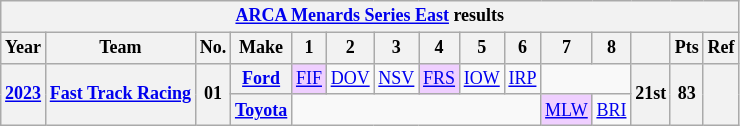<table class="wikitable" style="text-align:center; font-size:75%">
<tr>
<th colspan=15><a href='#'>ARCA Menards Series East</a> results</th>
</tr>
<tr>
<th>Year</th>
<th>Team</th>
<th>No.</th>
<th>Make</th>
<th>1</th>
<th>2</th>
<th>3</th>
<th>4</th>
<th>5</th>
<th>6</th>
<th>7</th>
<th>8</th>
<th></th>
<th>Pts</th>
<th>Ref</th>
</tr>
<tr>
<th rowspan=2><a href='#'>2023</a></th>
<th rowspan=2><a href='#'>Fast Track Racing</a></th>
<th rowspan=2>01</th>
<th><a href='#'>Ford</a></th>
<td style="background:#EFCFFF;"><a href='#'>FIF</a><br></td>
<td><a href='#'>DOV</a></td>
<td><a href='#'>NSV</a></td>
<td style="background:#EFCFFF;"><a href='#'>FRS</a><br></td>
<td><a href='#'>IOW</a></td>
<td><a href='#'>IRP</a></td>
<td colspan=2></td>
<th rowspan=2>21st</th>
<th rowspan=2>83</th>
<th rowspan=2></th>
</tr>
<tr>
<th><a href='#'>Toyota</a></th>
<td colspan=6></td>
<td style="background:#EFCFFF;"><a href='#'>MLW</a><br></td>
<td><a href='#'>BRI</a></td>
</tr>
</table>
